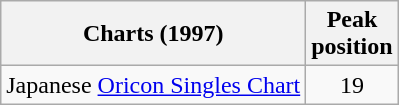<table class="wikitable">
<tr>
<th>Charts (1997)</th>
<th>Peak<br>position</th>
</tr>
<tr>
<td>Japanese <a href='#'>Oricon Singles Chart</a></td>
<td align="center">19</td>
</tr>
</table>
